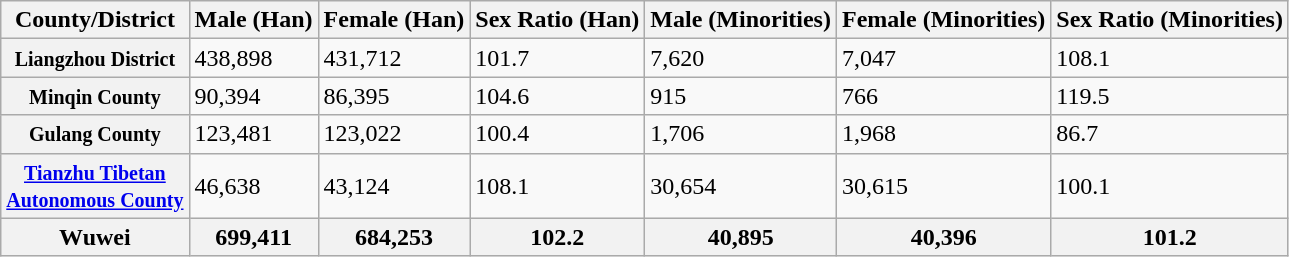<table class="wikitable">
<tr>
<th><strong>County/District</strong></th>
<th>Male (Han)</th>
<th>Female (Han)</th>
<th>Sex Ratio (Han)</th>
<th>Male (Minorities)</th>
<th>Female (Minorities)</th>
<th>Sex Ratio (Minorities)</th>
</tr>
<tr>
<th><small>Liangzhou District</small></th>
<td>438,898</td>
<td>431,712</td>
<td>101.7</td>
<td>7,620</td>
<td>7,047</td>
<td>108.1</td>
</tr>
<tr>
<th><small>Minqin County</small></th>
<td>90,394</td>
<td>86,395</td>
<td>104.6</td>
<td>915</td>
<td>766</td>
<td>119.5</td>
</tr>
<tr>
<th><small>Gulang County</small></th>
<td>123,481</td>
<td>123,022</td>
<td>100.4</td>
<td>1,706</td>
<td>1,968</td>
<td>86.7</td>
</tr>
<tr>
<th><a href='#'><small>Tianzhu Tibetan<br>Autonomous County</small></a></th>
<td>46,638</td>
<td>43,124</td>
<td>108.1</td>
<td>30,654</td>
<td>30,615</td>
<td>100.1</td>
</tr>
<tr>
<th>Wuwei</th>
<th>699,411</th>
<th>684,253</th>
<th>102.2</th>
<th>40,895</th>
<th>40,396</th>
<th>101.2</th>
</tr>
</table>
